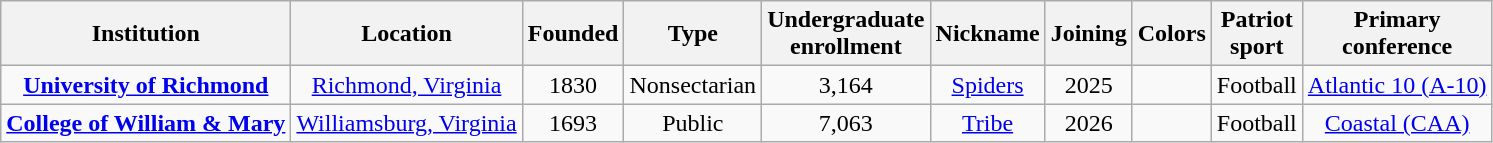<table class="wikitable sortable" style="text-align:center;">
<tr>
<th>Institution</th>
<th>Location</th>
<th>Founded</th>
<th>Type</th>
<th>Undergraduate<br>enrollment</th>
<th>Nickname</th>
<th>Joining</th>
<th class="unsortable">Colors</th>
<th>Patriot<br>sport</th>
<th>Primary<br>conference</th>
</tr>
<tr>
<td><strong><a href='#'>University of Richmond</a></strong></td>
<td><a href='#'>Richmond, Virginia</a></td>
<td>1830</td>
<td>Nonsectarian</td>
<td>3,164</td>
<td><a href='#'>Spiders</a></td>
<td>2025</td>
<td></td>
<td>Football</td>
<td><a href='#'>Atlantic 10 (A-10)</a></td>
</tr>
<tr>
<td><strong><a href='#'>College of William & Mary</a></strong></td>
<td><a href='#'>Williamsburg, Virginia</a></td>
<td>1693</td>
<td>Public</td>
<td>7,063</td>
<td><a href='#'>Tribe</a></td>
<td>2026</td>
<td></td>
<td>Football</td>
<td><a href='#'>Coastal (CAA)</a></td>
</tr>
</table>
